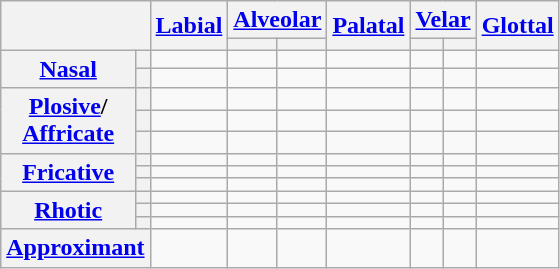<table class="wikitable" style="text-align:center;">
<tr>
<th rowspan="2" colspan="2"></th>
<th rowspan="2"><a href='#'>Labial</a></th>
<th colspan="2"><a href='#'>Alveolar</a></th>
<th rowspan="2"><a href='#'>Palatal</a></th>
<th colspan="2"><a href='#'>Velar</a></th>
<th rowspan="2"><a href='#'>Glottal</a></th>
</tr>
<tr>
<th></th>
<th></th>
<th></th>
<th></th>
</tr>
<tr>
<th rowspan="2"><a href='#'>Nasal</a></th>
<th></th>
<td></td>
<td></td>
<td></td>
<td></td>
<td></td>
<td></td>
<td></td>
</tr>
<tr>
<th></th>
<td></td>
<td></td>
<td></td>
<td></td>
<td></td>
<td></td>
<td></td>
</tr>
<tr>
<th rowspan="3"><a href='#'>Plosive</a>/<br><a href='#'>Affricate</a></th>
<th></th>
<td></td>
<td></td>
<td></td>
<td></td>
<td></td>
<td></td>
<td></td>
</tr>
<tr>
<th></th>
<td></td>
<td></td>
<td></td>
<td></td>
<td></td>
<td></td>
<td></td>
</tr>
<tr>
<th></th>
<td></td>
<td></td>
<td></td>
<td></td>
<td></td>
<td></td>
<td></td>
</tr>
<tr>
<th rowspan="3"><a href='#'>Fricative</a></th>
<th></th>
<td></td>
<td></td>
<td></td>
<td></td>
<td></td>
<td></td>
<td></td>
</tr>
<tr>
<th></th>
<td></td>
<td></td>
<td></td>
<td></td>
<td></td>
<td></td>
<td></td>
</tr>
<tr>
<th></th>
<td></td>
<td></td>
<td></td>
<td></td>
<td></td>
<td></td>
<td></td>
</tr>
<tr>
<th rowspan="3"><a href='#'>Rhotic</a></th>
<th></th>
<td></td>
<td></td>
<td></td>
<td></td>
<td></td>
<td></td>
<td></td>
</tr>
<tr>
<th></th>
<td></td>
<td></td>
<td></td>
<td></td>
<td></td>
<td></td>
<td></td>
</tr>
<tr>
<th></th>
<td></td>
<td></td>
<td></td>
<td></td>
<td></td>
<td></td>
<td></td>
</tr>
<tr>
<th colspan="2"><a href='#'>Approximant</a></th>
<td></td>
<td></td>
<td></td>
<td></td>
<td></td>
<td></td>
<td></td>
</tr>
</table>
